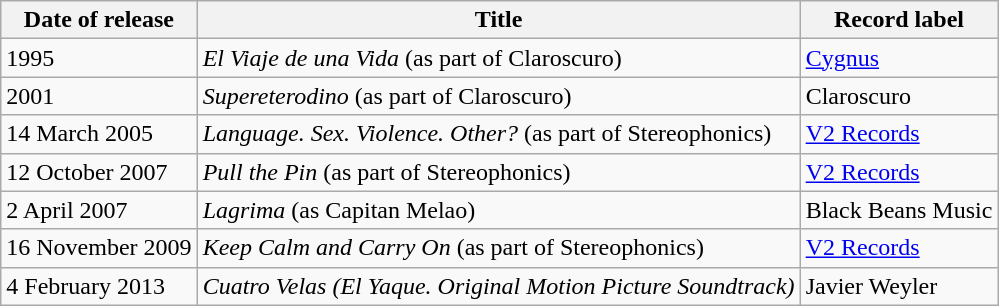<table class="wikitable">
<tr>
<th>Date of release</th>
<th>Title</th>
<th>Record label</th>
</tr>
<tr>
<td>1995</td>
<td><em>El Viaje de una Vida</em> (as part of Claroscuro)</td>
<td><a href='#'>Cygnus</a></td>
</tr>
<tr>
<td>2001</td>
<td><em>Supereterodino</em> (as part of Claroscuro)</td>
<td>Claroscuro</td>
</tr>
<tr>
<td>14 March 2005</td>
<td><em>Language. Sex. Violence. Other?</em> (as part of Stereophonics)</td>
<td><a href='#'>V2 Records</a></td>
</tr>
<tr>
<td>12 October 2007</td>
<td><em>Pull the Pin</em> (as part of Stereophonics)</td>
<td><a href='#'>V2 Records</a></td>
</tr>
<tr>
<td>2 April 2007</td>
<td><em>Lagrima</em> (as Capitan Melao)</td>
<td>Black Beans Music</td>
</tr>
<tr>
<td>16 November 2009</td>
<td><em>Keep Calm and Carry On</em> (as part of Stereophonics)</td>
<td><a href='#'>V2 Records</a></td>
</tr>
<tr>
<td>4 February 2013</td>
<td><em>Cuatro Velas (El Yaque. Original Motion Picture Soundtrack)</em></td>
<td>Javier Weyler</td>
</tr>
</table>
